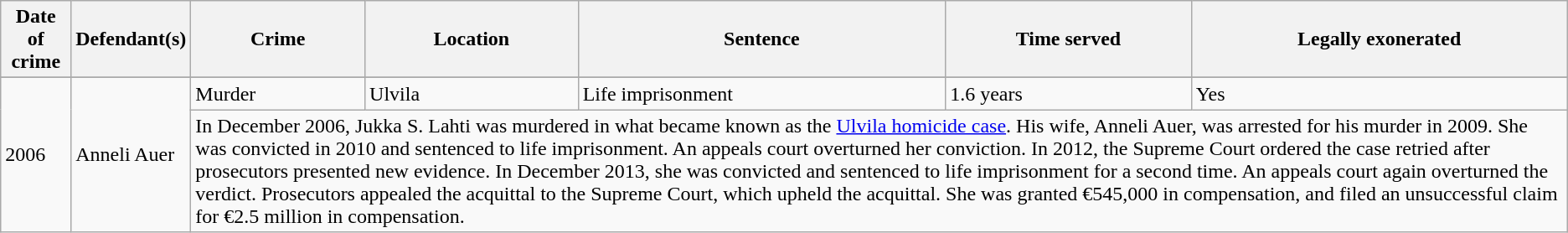<table class="wikitable sortable">
<tr>
<th>Date of crime</th>
<th>Defendant(s)</th>
<th>Crime</th>
<th>Location</th>
<th>Sentence</th>
<th>Time served</th>
<th>Legally exonerated</th>
</tr>
<tr>
</tr>
<tr ->
<td rowspan="2">2006</td>
<td rowspan="2">Anneli Auer</td>
<td>Murder</td>
<td>Ulvila</td>
<td>Life imprisonment</td>
<td>1.6 years</td>
<td>Yes</td>
</tr>
<tr>
<td colspan=5>In December 2006, Jukka S. Lahti was murdered in what became known as the <a href='#'>Ulvila homicide case</a>. His wife, Anneli Auer, was arrested for his murder in 2009. She was convicted in 2010 and sentenced to life imprisonment. An appeals court overturned her conviction. In 2012, the Supreme Court ordered the case retried after prosecutors presented new evidence. In December 2013, she was convicted and sentenced to life imprisonment for a second time. An appeals court again overturned the verdict. Prosecutors appealed the acquittal to the Supreme Court, which upheld the acquittal. She was granted €545,000 in compensation, and filed an unsuccessful claim for €2.5 million in compensation.</td>
</tr>
</table>
